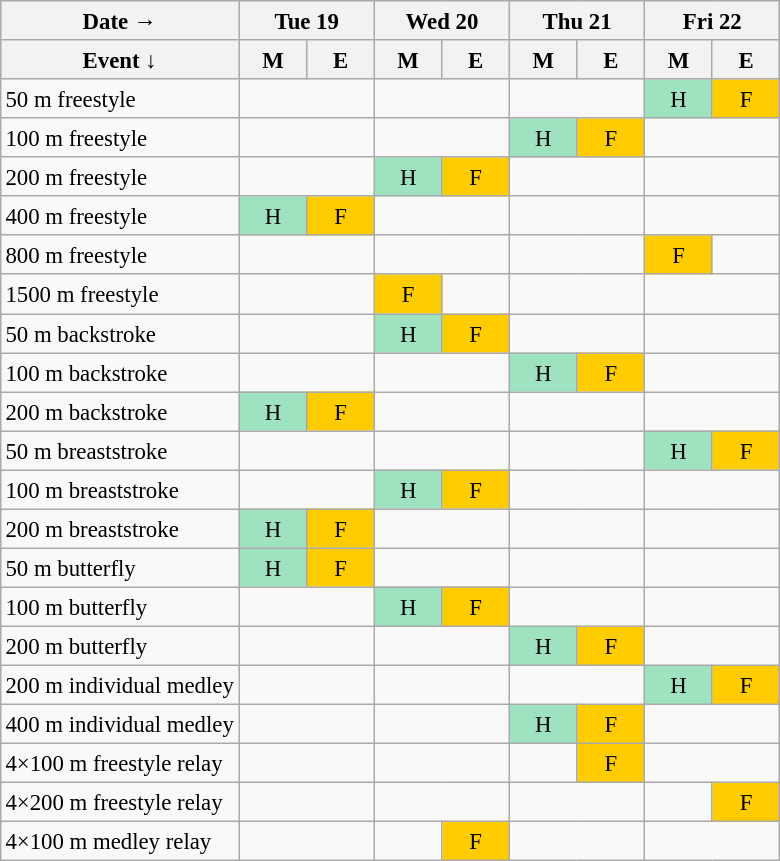<table class="wikitable" style="margin:0.5em auto; font-size:95%; line-height:1.25em;">
<tr style="text-align:center;">
<th>Date →</th>
<th colspan="2">Tue 19</th>
<th colspan="2">Wed 20</th>
<th colspan="2">Thu 21</th>
<th colspan="2">Fri 22</th>
</tr>
<tr>
<th>Event   ↓</th>
<th style="width:2.5em;">M</th>
<th style="width:2.5em;">E</th>
<th style="width:2.5em;">M</th>
<th style="width:2.5em;">E</th>
<th style="width:2.5em;">M</th>
<th style="width:2.5em;">E</th>
<th style="width:2.5em;">M</th>
<th style="width:2.5em;">E</th>
</tr>
<tr style="text-align:center;">
<td style="text-align:left;">50 m freestyle</td>
<td colspan="2"></td>
<td colspan="2"></td>
<td colspan="2"></td>
<td style="background-color:#9fe2bf;">H</td>
<td style="background-color:#ffcc00;">F</td>
</tr>
<tr style="text-align:center;">
<td style="text-align:left;">100 m freestyle</td>
<td colspan="2"></td>
<td colspan="2"></td>
<td style="background-color:#9fe2bf;">H</td>
<td style="background-color:#ffcc00;">F</td>
<td colspan="2"></td>
</tr>
<tr style="text-align:center;">
<td style="text-align:left;">200 m freestyle</td>
<td colspan="2"></td>
<td style="background-color:#9fe2bf;">H</td>
<td style="background-color:#ffcc00;">F</td>
<td colspan="2"></td>
<td colspan="2"></td>
</tr>
<tr style="text-align:center;">
<td style="text-align:left;">400 m freestyle</td>
<td style="background-color:#9fe2bf;">H</td>
<td style="background-color:#ffcc00;">F</td>
<td colspan="2"></td>
<td colspan="2"></td>
<td colspan="2"></td>
</tr>
<tr style="text-align:center;">
<td style="text-align:left;">800 m freestyle</td>
<td colspan="2"></td>
<td colspan="2"></td>
<td colspan="2"></td>
<td style="background-color:#ffcc00;">F</td>
<td></td>
</tr>
<tr style="text-align:center;">
<td style="text-align:left;">1500 m freestyle</td>
<td colspan="2"></td>
<td style="background-color:#ffcc00;">F</td>
<td></td>
<td colspan="2"></td>
<td colspan="2"></td>
</tr>
<tr style="text-align:center;">
<td style="text-align:left;">50 m backstroke</td>
<td colspan="2"></td>
<td style="background-color:#9fe2bf;">H</td>
<td style="background-color:#ffcc00;">F</td>
<td colspan="2"></td>
<td colspan="2"></td>
</tr>
<tr style="text-align:center;">
<td style="text-align:left;">100 m backstroke</td>
<td colspan="2"></td>
<td colspan="2"></td>
<td style="background-color:#9fe2bf;">H</td>
<td style="background-color:#ffcc00;">F</td>
<td colspan="2"></td>
</tr>
<tr style="text-align:center;">
<td style="text-align:left;">200 m backstroke</td>
<td style="background-color:#9fe2bf;">H</td>
<td style="background-color:#ffcc00;">F</td>
<td colspan="2"></td>
<td colspan="2"></td>
<td colspan="2"></td>
</tr>
<tr style="text-align:center;">
<td style="text-align:left;">50 m breaststroke</td>
<td colspan="2"></td>
<td colspan="2"></td>
<td colspan="2"></td>
<td style="background-color:#9fe2bf;">H</td>
<td style="background-color:#ffcc00;">F</td>
</tr>
<tr style="text-align:center;">
<td style="text-align:left;">100 m breaststroke</td>
<td colspan="2"></td>
<td style="background-color:#9fe2bf;">H</td>
<td style="background-color:#ffcc00;">F</td>
<td colspan="2"></td>
<td colspan="2"></td>
</tr>
<tr style="text-align:center;">
<td style="text-align:left;">200 m breaststroke</td>
<td style="background-color:#9fe2bf;">H</td>
<td style="background-color:#ffcc00;">F</td>
<td colspan="2"></td>
<td colspan="2"></td>
<td colspan="2"></td>
</tr>
<tr style="text-align:center;">
<td style="text-align:left;">50 m butterfly</td>
<td style="background-color:#9fe2bf;">H</td>
<td style="background-color:#ffcc00;">F</td>
<td colspan="2"></td>
<td colspan="2"></td>
<td colspan="2"></td>
</tr>
<tr style="text-align:center;">
<td style="text-align:left;">100 m butterfly</td>
<td colspan="2"></td>
<td style="background-color:#9fe2bf;">H</td>
<td style="background-color:#ffcc00;">F</td>
<td colspan="2"></td>
<td colspan="2"></td>
</tr>
<tr style="text-align:center;">
<td style="text-align:left;">200 m butterfly</td>
<td colspan="2"></td>
<td colspan="2"></td>
<td style="background-color:#9fe2bf;">H</td>
<td style="background-color:#ffcc00;">F</td>
<td colspan="2"></td>
</tr>
<tr style="text-align:center;">
<td style="text-align:left;">200 m individual medley</td>
<td colspan="2"></td>
<td colspan="2"></td>
<td colspan="2"></td>
<td style="background-color:#9fe2bf;">H</td>
<td style="background-color:#ffcc00;">F</td>
</tr>
<tr style="text-align:center;">
<td style="text-align:left;">400 m individual medley</td>
<td colspan="2"></td>
<td colspan="2"></td>
<td style="background-color:#9fe2bf;">H</td>
<td style="background-color:#ffcc00;">F</td>
<td colspan="2"></td>
</tr>
<tr style="text-align:center;">
<td style="text-align:left;">4×100 m freestyle relay</td>
<td colspan="2"></td>
<td colspan="2"></td>
<td></td>
<td style="background-color:#ffcc00;">F</td>
<td colspan="2"></td>
</tr>
<tr style="text-align:center;">
<td style="text-align:left;">4×200 m freestyle relay</td>
<td colspan="2"></td>
<td colspan="2"></td>
<td colspan="2"></td>
<td></td>
<td style="background-color:#ffcc00;">F</td>
</tr>
<tr style="text-align:center;">
<td style="text-align:left;">4×100 m medley relay</td>
<td colspan="2"></td>
<td></td>
<td style="background-color:#ffcc00;">F</td>
<td colspan="2"></td>
<td colspan="2"></td>
</tr>
</table>
